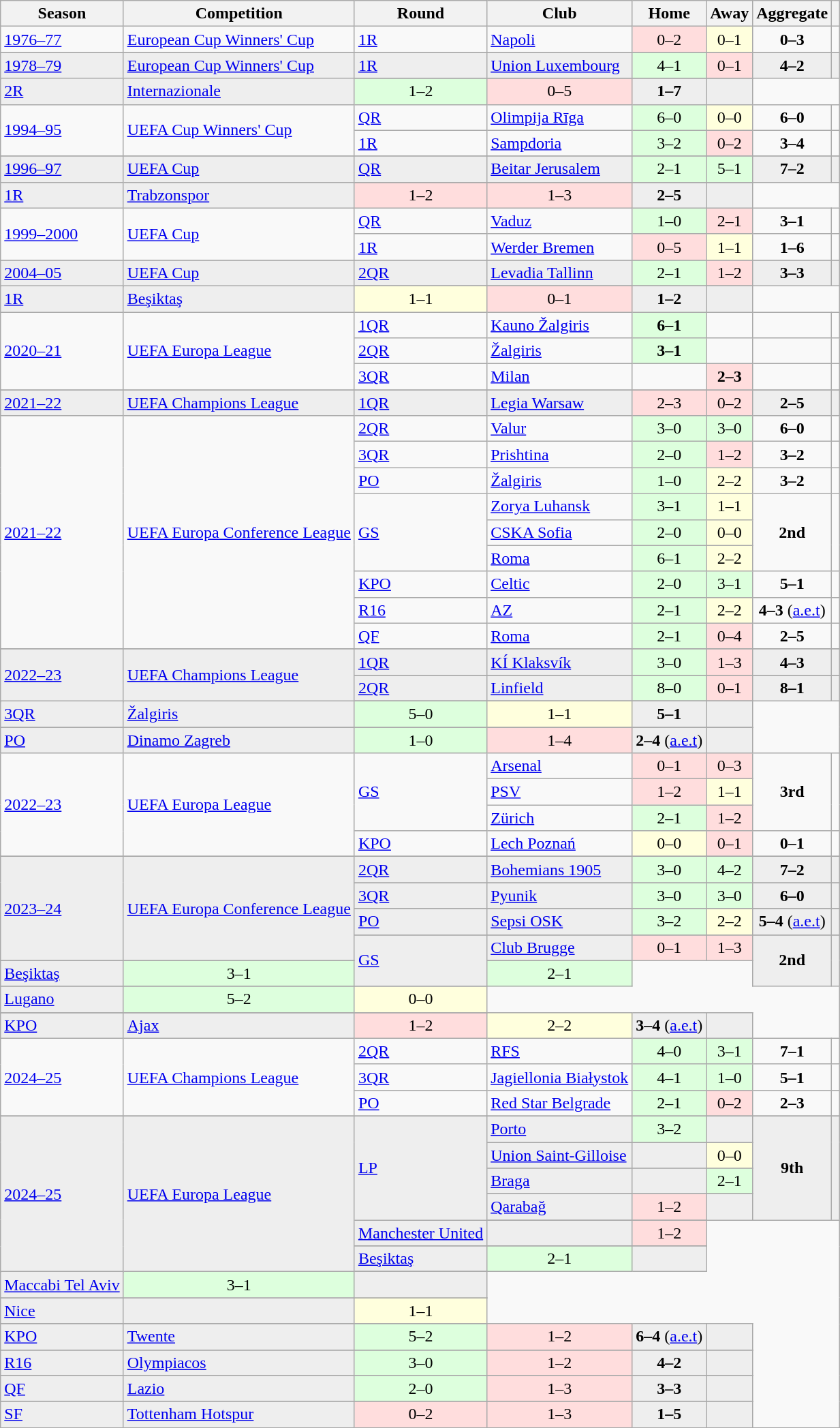<table class="wikitable plainrowheaders">
<tr>
<th scope="col">Season</th>
<th scope="col">Competition</th>
<th scope="col">Round</th>
<th scope="col">Club</th>
<th scope="col">Home</th>
<th scope="col">Away</th>
<th scope="col">Aggregate</th>
<th scope="col"></th>
</tr>
<tr>
<td rowspan="1"><a href='#'>1976–77</a></td>
<td rowspan="1"><a href='#'>European Cup Winners' Cup</a></td>
<td><a href='#'>1R</a></td>
<td> <a href='#'>Napoli</a></td>
<td style="text-align:center; background:#fdd;">0–2</td>
<td style="text-align:center; background:#ffd;">0–1</td>
<td style="text-align:center;"><strong>0–3</strong></td>
<td></td>
</tr>
<tr>
</tr>
<tr bgcolor=#EEEEEE>
<td rowspan="2"><a href='#'>1978–79</a></td>
<td rowspan="2"><a href='#'>European Cup Winners' Cup</a></td>
<td><a href='#'>1R</a></td>
<td> <a href='#'>Union Luxembourg</a></td>
<td style="text-align:center; background:#dfd;">4–1</td>
<td style="text-align:center; background:#fdd;">0–1</td>
<td style="text-align:center;"><strong>4–2</strong></td>
<td></td>
</tr>
<tr>
</tr>
<tr bgcolor=#EEEEEE>
<td><a href='#'>2R</a></td>
<td> <a href='#'>Internazionale</a></td>
<td style="text-align:center; background:#dfd;">1–2</td>
<td style="text-align:center; background:#fdd;">0–5</td>
<td style="text-align:center;"><strong>1–7</strong></td>
<td></td>
</tr>
<tr>
<td rowspan="2"><a href='#'>1994–95</a></td>
<td rowspan="2"><a href='#'>UEFA Cup Winners' Cup</a></td>
<td><a href='#'>QR</a></td>
<td> <a href='#'>Olimpija Rīga</a></td>
<td style="text-align:center; background:#dfd;">6–0</td>
<td style="text-align:center; background:#ffd;">0–0</td>
<td style="text-align:center;"><strong>6–0</strong></td>
<td></td>
</tr>
<tr>
<td><a href='#'>1R</a></td>
<td> <a href='#'>Sampdoria</a></td>
<td style="text-align:center; background:#dfd;">3–2</td>
<td style="text-align:center; background:#fdd;">0–2</td>
<td style="text-align:center;"><strong>3–4</strong></td>
<td></td>
</tr>
<tr>
</tr>
<tr bgcolor=#EEEEEE>
<td rowspan="2"><a href='#'>1996–97</a></td>
<td rowspan="2"><a href='#'>UEFA Cup</a></td>
<td><a href='#'>QR</a></td>
<td> <a href='#'>Beitar Jerusalem</a></td>
<td style="text-align:center; background:#dfd;">2–1</td>
<td style="text-align:center; background:#dfd;">5–1</td>
<td style="text-align:center;"><strong>7–2</strong></td>
<td></td>
</tr>
<tr>
</tr>
<tr bgcolor=#EEEEEE>
<td><a href='#'>1R</a></td>
<td> <a href='#'>Trabzonspor</a></td>
<td style="text-align:center; background:#fdd;">1–2</td>
<td style="text-align:center; background:#fdd;">1–3</td>
<td style="text-align:center;"><strong>2–5</strong></td>
<td></td>
</tr>
<tr>
<td rowspan="2"><a href='#'>1999–2000</a></td>
<td rowspan="2"><a href='#'>UEFA Cup</a></td>
<td><a href='#'>QR</a></td>
<td> <a href='#'>Vaduz</a></td>
<td style="text-align:center; background:#dfd;">1–0</td>
<td style="text-align:center; background:#fdd;">2–1</td>
<td style="text-align:center;"><strong>3–1</strong></td>
<td></td>
</tr>
<tr>
<td><a href='#'>1R</a></td>
<td> <a href='#'>Werder Bremen</a></td>
<td style="text-align:center; background:#fdd;">0–5</td>
<td style="text-align:center; background:#ffd;">1–1</td>
<td style="text-align:center;"><strong>1–6</strong></td>
<td></td>
</tr>
<tr>
</tr>
<tr bgcolor=#EEEEEE>
<td rowspan="2"><a href='#'>2004–05</a></td>
<td rowspan="2"><a href='#'>UEFA Cup</a></td>
<td><a href='#'>2QR</a></td>
<td> <a href='#'>Levadia Tallinn</a></td>
<td style="text-align:center; background:#dfd;">2–1</td>
<td style="text-align:center; background:#fdd;">1–2</td>
<td style="text-align:center;"><strong>3–3 </strong></td>
<td></td>
</tr>
<tr>
</tr>
<tr bgcolor=#EEEEEE>
<td><a href='#'>1R</a></td>
<td> <a href='#'>Beşiktaş</a></td>
<td style="text-align:center; background:#ffd;">1–1</td>
<td style="text-align:center; background:#fdd;">0–1</td>
<td style="text-align:center;"><strong>1–2</strong></td>
<td></td>
</tr>
<tr>
<td rowspan="3"><a href='#'>2020–21</a></td>
<td rowspan="3"><a href='#'>UEFA Europa League</a></td>
<td><a href='#'>1QR</a></td>
<td> <a href='#'>Kauno Žalgiris</a></td>
<td style="text-align:center; background:#dfd;"><strong>6–1</strong></td>
<td></td>
<td></td>
<td></td>
</tr>
<tr>
<td><a href='#'>2QR</a></td>
<td> <a href='#'>Žalgiris</a></td>
<td style="text-align:center; background:#dfd;"><strong>3–1</strong></td>
<td></td>
<td></td>
<td></td>
</tr>
<tr>
<td><a href='#'>3QR</a></td>
<td> <a href='#'>Milan</a></td>
<td></td>
<td style="text-align:center; background:#fdd;"><strong>2–3</strong></td>
<td></td>
<td></td>
</tr>
<tr>
</tr>
<tr bgcolor=#EEEEEE>
<td rowspan="1"><a href='#'>2021–22</a></td>
<td rowspan="1"><a href='#'>UEFA Champions League</a></td>
<td><a href='#'>1QR</a></td>
<td> <a href='#'>Legia Warsaw</a></td>
<td style="text-align:center; background:#fdd;">2–3</td>
<td style="text-align:center; background:#fdd;">0–2</td>
<td style="text-align:center;"><strong>2–5</strong></td>
<td></td>
</tr>
<tr>
<td rowspan="9"><a href='#'>2021–22</a></td>
<td rowspan="9"><a href='#'>UEFA Europa Conference League</a></td>
<td><a href='#'>2QR</a></td>
<td> <a href='#'>Valur</a></td>
<td style="text-align:center; background:#dfd;">3–0</td>
<td style="text-align:center; background:#dfd;">3–0</td>
<td style="text-align:center;"><strong>6–0</strong></td>
<td></td>
</tr>
<tr>
<td><a href='#'>3QR</a></td>
<td> <a href='#'>Prishtina</a></td>
<td style="text-align:center; background:#dfd;">2–0</td>
<td style="text-align:center; background:#fdd;">1–2</td>
<td style="text-align:center;"><strong>3–2</strong></td>
<td></td>
</tr>
<tr>
<td><a href='#'>PO</a></td>
<td> <a href='#'>Žalgiris</a></td>
<td style="text-align:center; background:#dfd;">1–0</td>
<td style="text-align:center; background:#ffd;">2–2</td>
<td style="text-align:center;"><strong>3–2</strong></td>
<td></td>
</tr>
<tr>
<td rowspan="3"><a href='#'>GS</a></td>
<td> <a href='#'>Zorya Luhansk</a></td>
<td style="text-align:center; background:#dfd;">3–1</td>
<td style="text-align:center; background:#ffd;">1–1</td>
<td style="text-align:center;" rowspan="3"><strong>2nd</strong></td>
<td rowspan="3"></td>
</tr>
<tr>
<td> <a href='#'>CSKA Sofia</a></td>
<td style="text-align:center; background:#dfd;">2–0</td>
<td style="text-align:center; background:#ffd;">0–0</td>
</tr>
<tr>
<td> <a href='#'>Roma</a></td>
<td style="text-align:center; background:#dfd;">6–1</td>
<td style="text-align:center; background:#ffd;">2–2</td>
</tr>
<tr>
<td><a href='#'>KPO</a></td>
<td> <a href='#'>Celtic</a></td>
<td style="text-align:center; background:#dfd;">2–0</td>
<td style="text-align:center; background:#dfd;">3–1</td>
<td style="text-align:center;"><strong>5–1</strong></td>
<td></td>
</tr>
<tr>
<td><a href='#'>R16</a></td>
<td> <a href='#'>AZ</a></td>
<td style="text-align:center; background:#dfd;">2–1</td>
<td style="text-align:center; background:#ffd;">2–2</td>
<td style="text-align:center;"><strong>4–3</strong> (<a href='#'>a.e.t</a>)</td>
<td></td>
</tr>
<tr>
<td><a href='#'>QF</a></td>
<td> <a href='#'>Roma</a></td>
<td style="text-align:center; background:#dfd;">2–1</td>
<td style="text-align:center; background:#fdd;">0–4</td>
<td style="text-align:center;"><strong>2–5</strong></td>
<td></td>
</tr>
<tr>
</tr>
<tr bgcolor=#EEEEEE>
<td rowspan="4"><a href='#'>2022–23</a></td>
<td rowspan="4"><a href='#'>UEFA Champions League</a></td>
<td><a href='#'>1QR</a></td>
<td> <a href='#'>KÍ Klaksvík</a></td>
<td style="text-align:center; background:#dfd;">3–0</td>
<td style="text-align:center; background:#fdd;">1–3</td>
<td style="text-align:center;"><strong>4–3</strong></td>
<td></td>
</tr>
<tr>
</tr>
<tr bgcolor=#EEEEEE>
<td><a href='#'>2QR</a></td>
<td> <a href='#'>Linfield</a></td>
<td style="text-align:center; background:#dfd;">8–0</td>
<td style="text-align:center; background:#fdd;">0–1</td>
<td style="text-align:center;"><strong>8–1</strong></td>
<td></td>
</tr>
<tr>
</tr>
<tr bgcolor=#EEEEEE>
<td><a href='#'>3QR</a></td>
<td> <a href='#'>Žalgiris</a></td>
<td style="text-align:center; background:#dfd;">5–0</td>
<td style="text-align:center; background:#ffd;">1–1</td>
<td style="text-align:center;"><strong>5–1</strong></td>
<td></td>
</tr>
<tr>
</tr>
<tr bgcolor=#EEEEEE>
<td><a href='#'>PO</a></td>
<td> <a href='#'>Dinamo Zagreb</a></td>
<td style="text-align:center; background:#dfd;">1–0</td>
<td style="text-align:center; background:#fdd;">1–4</td>
<td style="text-align:center;"><strong>2–4</strong> (<a href='#'>a.e.t</a>)</td>
<td></td>
</tr>
<tr>
<td rowspan="4"><a href='#'>2022–23</a></td>
<td rowspan="4"><a href='#'>UEFA Europa League</a></td>
<td rowspan="3"><a href='#'>GS</a></td>
<td> <a href='#'>Arsenal</a></td>
<td style="text-align:center; background:#fdd;">0–1</td>
<td style="text-align:center; background:#fdd;">0–3</td>
<td style="text-align:center;" rowspan="3"><strong>3rd</strong></td>
<td rowspan="3"></td>
</tr>
<tr>
<td> <a href='#'>PSV</a></td>
<td style="text-align:center; background:#fdd;">1–2</td>
<td style="text-align:center; background:#ffd;">1–1</td>
</tr>
<tr>
<td> <a href='#'>Zürich</a></td>
<td style="text-align:center; background:#dfd;">2–1</td>
<td style="text-align:center; background:#fdd;">1–2</td>
</tr>
<tr>
<td><a href='#'>KPO</a></td>
<td> <a href='#'>Lech Poznań</a></td>
<td style="text-align:center; background:#ffd;">0–0</td>
<td style="text-align:center; background:#fdd;">0–1</td>
<td style="text-align:center;"><strong>0–1</strong></td>
<td></td>
</tr>
<tr>
</tr>
<tr bgcolor=#EEEEEE>
<td rowspan="7"><a href='#'>2023–24</a></td>
<td rowspan="7"><a href='#'>UEFA Europa Conference League</a></td>
<td><a href='#'>2QR</a></td>
<td> <a href='#'>Bohemians 1905</a></td>
<td style="text-align:center; background:#dfd;">3–0</td>
<td style="text-align:center; background:#dfd;">4–2</td>
<td style="text-align:center;"><strong>7–2</strong></td>
<td></td>
</tr>
<tr>
</tr>
<tr bgcolor=#EEEEEE>
<td><a href='#'>3QR</a></td>
<td> <a href='#'>Pyunik</a></td>
<td style="text-align:center; background:#dfd;">3–0</td>
<td style="text-align:center; background:#dfd;">3–0</td>
<td style="text-align:center;"><strong>6–0</strong></td>
<td></td>
</tr>
<tr>
</tr>
<tr bgcolor=#EEEEEE>
<td><a href='#'>PO</a></td>
<td> <a href='#'>Sepsi OSK</a></td>
<td style="text-align:center; background:#dfd;">3–2</td>
<td style="text-align:center; background:#ffd;">2–2</td>
<td style="text-align:center;"><strong>5–4</strong> (<a href='#'>a.e.t</a>)</td>
<td></td>
</tr>
<tr>
</tr>
<tr bgcolor=#EEEEEE>
<td rowspan="3"><a href='#'>GS</a></td>
<td> <a href='#'>Club Brugge</a></td>
<td style="text-align:center; background:#fdd;">0–1</td>
<td style="text-align:center; background:#fdd;">1–3</td>
<td style="text-align:center;" rowspan="3"><strong>2nd</strong></td>
<td rowspan="3"></td>
</tr>
<tr>
</tr>
<tr bgcolor=#EEEEEE>
<td> <a href='#'>Beşiktaş</a></td>
<td style="text-align:center; background:#dfd;">3–1</td>
<td style="text-align:center; background:#dfd;">2–1</td>
</tr>
<tr>
</tr>
<tr bgcolor=#EEEEEE>
<td> <a href='#'>Lugano</a></td>
<td style="text-align:center; background:#dfd;">5–2</td>
<td style="text-align:center; background:#ffd;">0–0</td>
</tr>
<tr>
</tr>
<tr bgcolor=#EEEEEE>
<td><a href='#'>KPO</a></td>
<td> <a href='#'>Ajax</a></td>
<td style="text-align:center; background:#fdd;">1–2</td>
<td style="text-align:center; background:#ffd;">2–2</td>
<td style="text-align:center;"><strong>3–4</strong> (<a href='#'>a.e.t</a>)</td>
<td></td>
</tr>
<tr>
<td rowspan="3"><a href='#'>2024–25</a></td>
<td rowspan="3"><a href='#'>UEFA Champions League</a></td>
<td><a href='#'>2QR</a></td>
<td> <a href='#'>RFS</a></td>
<td style="text-align:center; background:#dfd;">4–0</td>
<td style="text-align:center; background:#dfd;">3–1</td>
<td style="text-align:center;"><strong>7–1</strong></td>
<td></td>
</tr>
<tr>
<td><a href='#'>3QR</a></td>
<td> <a href='#'>Jagiellonia Białystok</a></td>
<td style="text-align:center; background:#dfd;">4–1</td>
<td style="text-align:center; background:#dfd;">1–0</td>
<td style="text-align:center;"><strong>5–1</strong></td>
<td></td>
</tr>
<tr>
<td><a href='#'>PO</a></td>
<td> <a href='#'>Red Star Belgrade</a></td>
<td style="text-align:center; background:#dfd;">2–1</td>
<td style="text-align:center; background:#fdd;">0–2</td>
<td style="text-align:center;"><strong>2–3</strong></td>
<td></td>
</tr>
<tr>
</tr>
<tr bgcolor=#EEEEEE>
<td rowspan="12"><a href='#'>2024–25</a></td>
<td rowspan="12"><a href='#'>UEFA Europa League</a></td>
<td rowspan="8"><a href='#'>LP</a></td>
<td> <a href='#'>Porto</a></td>
<td style="text-align:center; background:#dfd;">3–2</td>
<td></td>
<td style="text-align:center;" rowspan="8"><strong>9th</strong></td>
<td rowspan="8"></td>
</tr>
<tr>
</tr>
<tr bgcolor=#EEEEEE>
<td> <a href='#'>Union Saint-Gilloise</a></td>
<td></td>
<td style="text-align:center; background:#ffd;">0–0</td>
</tr>
<tr>
</tr>
<tr bgcolor=#EEEEEE>
<td> <a href='#'>Braga</a></td>
<td></td>
<td style="text-align:center; background:#dfd;">2–1</td>
</tr>
<tr>
</tr>
<tr bgcolor=#EEEEEE>
<td> <a href='#'>Qarabağ</a></td>
<td style="text-align:center; background:#fdd;">1–2</td>
<td></td>
</tr>
<tr>
</tr>
<tr bgcolor=#EEEEEE>
<td> <a href='#'>Manchester United</a></td>
<td></td>
<td style="text-align:center; background:#fdd;">1–2</td>
</tr>
<tr>
</tr>
<tr bgcolor=#EEEEEE>
<td> <a href='#'>Beşiktaş</a></td>
<td style="text-align:center; background:#dfd;">2–1</td>
<td></td>
</tr>
<tr>
</tr>
<tr bgcolor=#EEEEEE>
<td> <a href='#'>Maccabi Tel Aviv</a></td>
<td style="text-align:center; background:#dfd;">3–1</td>
<td></td>
</tr>
<tr>
</tr>
<tr bgcolor=#EEEEEE>
<td> <a href='#'>Nice</a></td>
<td></td>
<td style="text-align:center; background:#ffd;">1–1</td>
</tr>
<tr>
</tr>
<tr bgcolor=#EEEEEE>
<td><a href='#'>KPO</a></td>
<td> <a href='#'>Twente</a></td>
<td style="text-align:center; background:#dfd;">5–2</td>
<td style="text-align:center; background:#fdd;">1–2</td>
<td style="text-align:center;"><strong>6–4</strong> (<a href='#'>a.e.t</a>)</td>
<td></td>
</tr>
<tr>
</tr>
<tr bgcolor=#EEEEEE>
<td><a href='#'>R16</a></td>
<td> <a href='#'>Olympiacos</a></td>
<td style="text-align:center; background:#dfd;">3–0</td>
<td style="text-align:center; background:#fdd;">1–2</td>
<td style="text-align:center;"><strong>4–2</strong></td>
<td></td>
</tr>
<tr>
</tr>
<tr bgcolor=#EEEEEE>
<td><a href='#'>QF</a></td>
<td> <a href='#'>Lazio</a></td>
<td style="text-align:center; background:#dfd;">2–0</td>
<td style="text-align:center; background:#fdd;">1–3</td>
<td style="text-align:center;"><strong>3–3 </strong></td>
<td></td>
</tr>
<tr>
</tr>
<tr bgcolor=#EEEEEE>
<td><a href='#'>SF</a></td>
<td> <a href='#'>Tottenham Hotspur</a></td>
<td style="text-align:center; background:#fdd;">0–2</td>
<td style="text-align:center; background:#fdd;">1–3</td>
<td style="text-align:center;"><strong>1–5</strong></td>
<td></td>
</tr>
<tr>
</tr>
</table>
